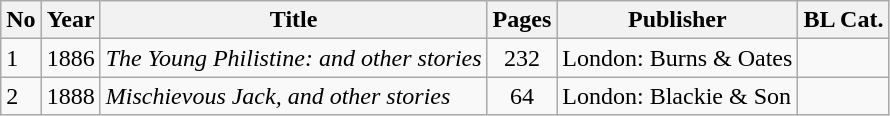<table class="wikitable sortable">
<tr>
<th>No</th>
<th>Year</th>
<th>Title</th>
<th>Pages</th>
<th>Publisher</th>
<th>BL Cat.</th>
</tr>
<tr>
<td>1</td>
<td style="text-align: center;">1886</td>
<td><em>The Young Philistine: and other stories</em></td>
<td style="text-align: center;">232</td>
<td>London: Burns & Oates</td>
<td></td>
</tr>
<tr>
<td>2</td>
<td style="text-align: center;">1888</td>
<td><em>Mischievous Jack, and other stories</em></td>
<td style="text-align: center;">64</td>
<td>London: Blackie & Son</td>
<td></td>
</tr>
</table>
